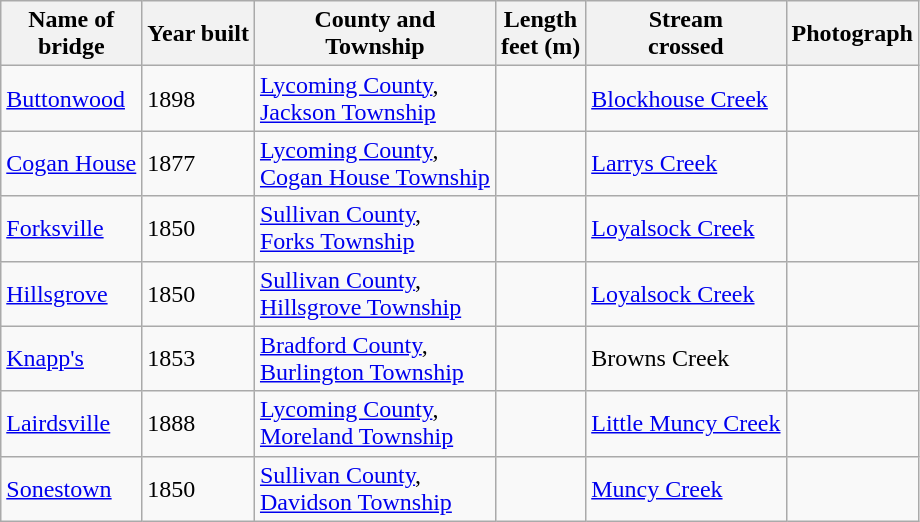<table class="wikitable sortable">
<tr>
<th width="*"><strong>Name of <br>bridge</strong></th>
<th width="*"><strong>Year built</strong></th>
<th width="*"><strong>County and <br>Township</strong><br></th>
<th width="*"><strong>Length</strong><br>feet (m)</th>
<th width="*"><strong>Stream</strong><br>crossed</th>
<th width="*" class="unsortable"><strong>Photograph</strong></th>
</tr>
<tr>
<td><a href='#'>Buttonwood</a></td>
<td>1898</td>
<td><a href='#'>Lycoming County</a>,<br> <a href='#'>Jackson Township</a></td>
<td></td>
<td><a href='#'>Blockhouse Creek</a></td>
<td></td>
</tr>
<tr>
<td><a href='#'>Cogan House</a></td>
<td>1877</td>
<td><a href='#'>Lycoming County</a>,<br> <a href='#'>Cogan House Township</a></td>
<td></td>
<td><a href='#'>Larrys Creek</a></td>
<td></td>
</tr>
<tr>
<td><a href='#'>Forksville</a></td>
<td>1850</td>
<td><a href='#'>Sullivan County</a>,<br> <a href='#'>Forks Township</a></td>
<td></td>
<td><a href='#'>Loyalsock Creek</a></td>
<td></td>
</tr>
<tr>
<td><a href='#'>Hillsgrove</a></td>
<td>1850</td>
<td><a href='#'>Sullivan County</a>,<br> <a href='#'>Hillsgrove Township</a></td>
<td></td>
<td><a href='#'>Loyalsock Creek</a></td>
<td></td>
</tr>
<tr>
<td><a href='#'>Knapp's</a></td>
<td>1853</td>
<td><a href='#'>Bradford County</a>,<br><a href='#'>Burlington Township</a></td>
<td></td>
<td>Browns Creek</td>
<td></td>
</tr>
<tr>
<td><a href='#'>Lairdsville</a></td>
<td>1888</td>
<td><a href='#'>Lycoming County</a>,<br> <a href='#'>Moreland Township</a></td>
<td></td>
<td><a href='#'>Little Muncy Creek</a></td>
<td></td>
</tr>
<tr>
<td><a href='#'>Sonestown</a></td>
<td>1850</td>
<td><a href='#'>Sullivan County</a>,<br> <a href='#'>Davidson Township</a></td>
<td></td>
<td><a href='#'>Muncy Creek</a></td>
<td></td>
</tr>
</table>
